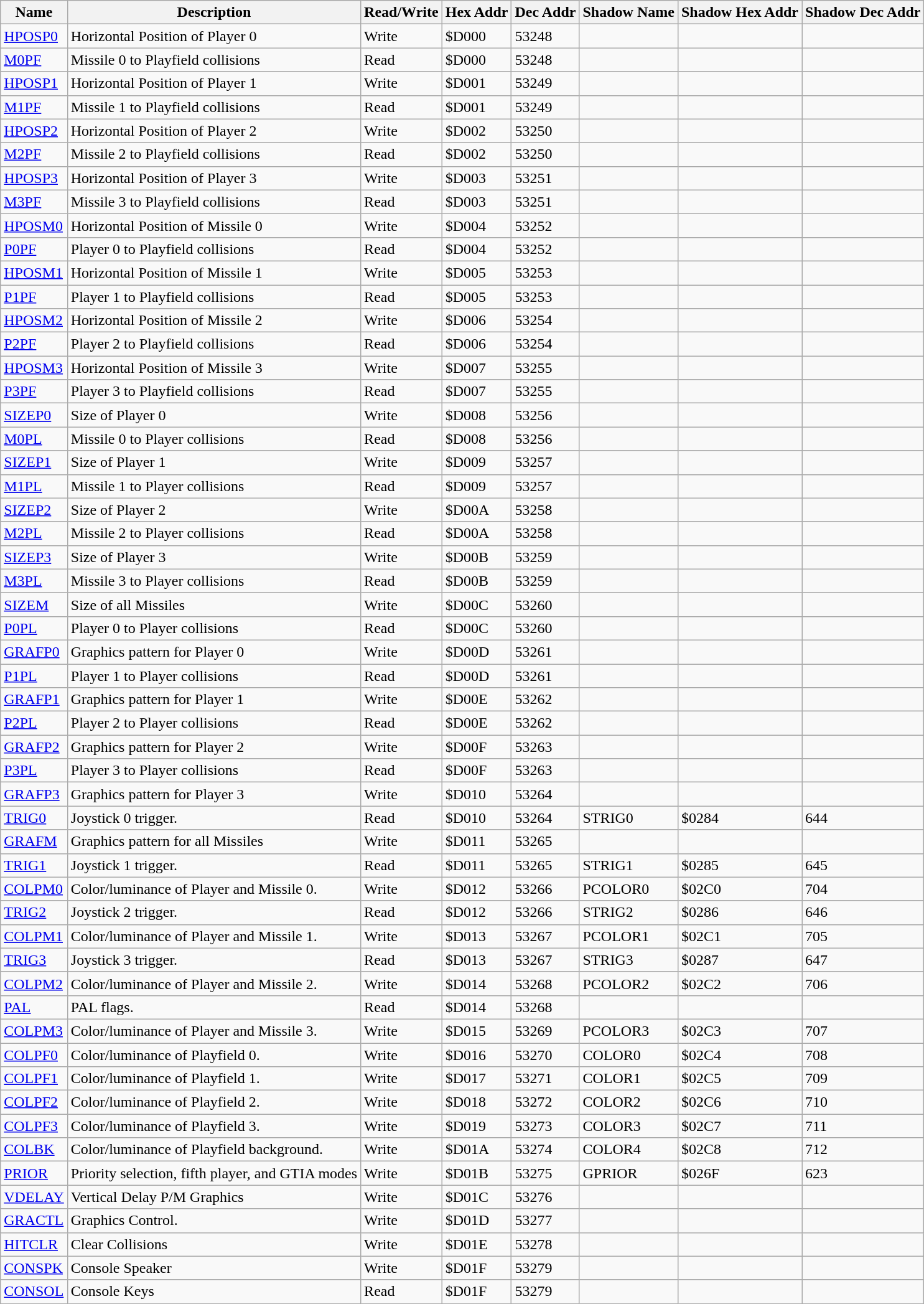<table class="wikitable sortable">
<tr>
<th>Name</th>
<th class="unsortable">Description</th>
<th>Read/Write</th>
<th class="unsortable">Hex Addr</th>
<th>Dec Addr</th>
<th>Shadow Name</th>
<th class="unsortable">Shadow Hex Addr</th>
<th>Shadow Dec Addr</th>
</tr>
<tr>
<td><a href='#'>HPOSP0</a></td>
<td>Horizontal Position of Player 0</td>
<td>Write</td>
<td>$D000</td>
<td>53248</td>
<td></td>
<td></td>
<td></td>
</tr>
<tr>
<td><a href='#'>M0PF</a></td>
<td>Missile 0 to Playfield collisions</td>
<td>Read</td>
<td>$D000</td>
<td>53248</td>
<td></td>
<td></td>
<td></td>
</tr>
<tr>
<td><a href='#'>HPOSP1</a></td>
<td>Horizontal Position of Player 1</td>
<td>Write</td>
<td>$D001</td>
<td>53249</td>
<td></td>
<td></td>
<td></td>
</tr>
<tr>
<td><a href='#'>M1PF</a></td>
<td>Missile 1 to Playfield collisions</td>
<td>Read</td>
<td>$D001</td>
<td>53249</td>
<td></td>
<td></td>
<td></td>
</tr>
<tr>
<td><a href='#'>HPOSP2</a></td>
<td>Horizontal Position of Player 2</td>
<td>Write</td>
<td>$D002</td>
<td>53250</td>
<td></td>
<td></td>
<td></td>
</tr>
<tr>
<td><a href='#'>M2PF</a></td>
<td>Missile 2 to Playfield collisions</td>
<td>Read</td>
<td>$D002</td>
<td>53250</td>
<td></td>
<td></td>
<td></td>
</tr>
<tr>
<td><a href='#'>HPOSP3</a></td>
<td>Horizontal Position of Player 3</td>
<td>Write</td>
<td>$D003</td>
<td>53251</td>
<td></td>
<td></td>
<td></td>
</tr>
<tr>
<td><a href='#'>M3PF</a></td>
<td>Missile 3 to Playfield collisions</td>
<td>Read</td>
<td>$D003</td>
<td>53251</td>
<td></td>
<td></td>
<td></td>
</tr>
<tr>
<td><a href='#'>HPOSM0</a></td>
<td>Horizontal Position of Missile 0</td>
<td>Write</td>
<td>$D004</td>
<td>53252</td>
<td></td>
<td></td>
<td></td>
</tr>
<tr>
<td><a href='#'>P0PF</a></td>
<td>Player 0 to Playfield collisions</td>
<td>Read</td>
<td>$D004</td>
<td>53252</td>
<td></td>
<td></td>
<td></td>
</tr>
<tr>
<td><a href='#'>HPOSM1</a></td>
<td>Horizontal Position of Missile 1</td>
<td>Write</td>
<td>$D005</td>
<td>53253</td>
<td></td>
<td></td>
<td></td>
</tr>
<tr>
<td><a href='#'>P1PF</a></td>
<td>Player 1 to Playfield collisions</td>
<td>Read</td>
<td>$D005</td>
<td>53253</td>
<td></td>
<td></td>
<td></td>
</tr>
<tr>
<td><a href='#'>HPOSM2</a></td>
<td>Horizontal Position of Missile 2</td>
<td>Write</td>
<td>$D006</td>
<td>53254</td>
<td></td>
<td></td>
<td></td>
</tr>
<tr>
<td><a href='#'>P2PF</a></td>
<td>Player 2 to Playfield collisions</td>
<td>Read</td>
<td>$D006</td>
<td>53254</td>
<td></td>
<td></td>
<td></td>
</tr>
<tr>
<td><a href='#'>HPOSM3</a></td>
<td>Horizontal Position of Missile 3</td>
<td>Write</td>
<td>$D007</td>
<td>53255</td>
<td></td>
<td></td>
<td></td>
</tr>
<tr>
<td><a href='#'>P3PF</a></td>
<td>Player 3 to Playfield collisions</td>
<td>Read</td>
<td>$D007</td>
<td>53255</td>
<td></td>
<td></td>
<td></td>
</tr>
<tr>
<td><a href='#'>SIZEP0</a></td>
<td>Size of Player 0</td>
<td>Write</td>
<td>$D008</td>
<td>53256</td>
<td></td>
<td></td>
<td></td>
</tr>
<tr>
<td><a href='#'>M0PL</a></td>
<td>Missile 0 to Player collisions</td>
<td>Read</td>
<td>$D008</td>
<td>53256</td>
<td></td>
<td></td>
<td></td>
</tr>
<tr>
<td><a href='#'>SIZEP1</a></td>
<td>Size of Player 1</td>
<td>Write</td>
<td>$D009</td>
<td>53257</td>
<td></td>
<td></td>
<td></td>
</tr>
<tr>
<td><a href='#'>M1PL</a></td>
<td>Missile 1 to Player collisions</td>
<td>Read</td>
<td>$D009</td>
<td>53257</td>
<td></td>
<td></td>
<td></td>
</tr>
<tr>
<td><a href='#'>SIZEP2</a></td>
<td>Size of Player 2</td>
<td>Write</td>
<td>$D00A</td>
<td>53258</td>
<td></td>
<td></td>
<td></td>
</tr>
<tr>
<td><a href='#'>M2PL</a></td>
<td>Missile 2 to Player collisions</td>
<td>Read</td>
<td>$D00A</td>
<td>53258</td>
<td></td>
<td></td>
<td></td>
</tr>
<tr>
<td><a href='#'>SIZEP3</a></td>
<td>Size of Player 3</td>
<td>Write</td>
<td>$D00B</td>
<td>53259</td>
<td></td>
<td></td>
<td></td>
</tr>
<tr>
<td><a href='#'>M3PL</a></td>
<td>Missile 3 to Player collisions</td>
<td>Read</td>
<td>$D00B</td>
<td>53259</td>
<td></td>
<td></td>
<td></td>
</tr>
<tr>
<td><a href='#'>SIZEM</a></td>
<td>Size of all Missiles</td>
<td>Write</td>
<td>$D00C</td>
<td>53260</td>
<td></td>
<td></td>
<td></td>
</tr>
<tr>
<td><a href='#'>P0PL</a></td>
<td>Player 0 to Player collisions</td>
<td>Read</td>
<td>$D00C</td>
<td>53260</td>
<td></td>
<td></td>
<td></td>
</tr>
<tr>
<td><a href='#'>GRAFP0</a></td>
<td>Graphics pattern for Player 0</td>
<td>Write</td>
<td>$D00D</td>
<td>53261</td>
<td></td>
<td></td>
<td></td>
</tr>
<tr>
<td><a href='#'>P1PL</a></td>
<td>Player 1 to Player collisions</td>
<td>Read</td>
<td>$D00D</td>
<td>53261</td>
<td></td>
<td></td>
<td></td>
</tr>
<tr>
<td><a href='#'>GRAFP1</a></td>
<td>Graphics pattern for Player 1</td>
<td>Write</td>
<td>$D00E</td>
<td>53262</td>
<td></td>
<td></td>
<td></td>
</tr>
<tr>
<td><a href='#'>P2PL</a></td>
<td>Player 2 to Player collisions</td>
<td>Read</td>
<td>$D00E</td>
<td>53262</td>
<td></td>
<td></td>
<td></td>
</tr>
<tr>
<td><a href='#'>GRAFP2</a></td>
<td>Graphics pattern for Player 2</td>
<td>Write</td>
<td>$D00F</td>
<td>53263</td>
<td></td>
<td></td>
<td></td>
</tr>
<tr>
<td><a href='#'>P3PL</a></td>
<td>Player 3 to Player collisions</td>
<td>Read</td>
<td>$D00F</td>
<td>53263</td>
<td></td>
<td></td>
<td></td>
</tr>
<tr>
<td><a href='#'>GRAFP3</a></td>
<td>Graphics pattern for Player 3</td>
<td>Write</td>
<td>$D010</td>
<td>53264</td>
<td></td>
<td></td>
<td></td>
</tr>
<tr>
<td><a href='#'>TRIG0</a></td>
<td>Joystick 0 trigger.</td>
<td>Read</td>
<td>$D010</td>
<td>53264</td>
<td>STRIG0</td>
<td>$0284</td>
<td>644</td>
</tr>
<tr>
<td><a href='#'>GRAFM</a></td>
<td>Graphics pattern for all Missiles</td>
<td>Write</td>
<td>$D011</td>
<td>53265</td>
<td></td>
<td></td>
<td></td>
</tr>
<tr>
<td><a href='#'>TRIG1</a></td>
<td>Joystick 1 trigger.</td>
<td>Read</td>
<td>$D011</td>
<td>53265</td>
<td>STRIG1</td>
<td>$0285</td>
<td>645</td>
</tr>
<tr>
<td><a href='#'>COLPM0</a></td>
<td>Color/luminance of Player and Missile 0.</td>
<td>Write</td>
<td>$D012</td>
<td>53266</td>
<td>PCOLOR0</td>
<td>$02C0</td>
<td>704</td>
</tr>
<tr>
<td><a href='#'>TRIG2</a></td>
<td>Joystick 2 trigger.</td>
<td>Read</td>
<td>$D012</td>
<td>53266</td>
<td>STRIG2</td>
<td>$0286</td>
<td>646</td>
</tr>
<tr>
<td><a href='#'>COLPM1</a></td>
<td>Color/luminance of Player and Missile 1.</td>
<td>Write</td>
<td>$D013</td>
<td>53267</td>
<td>PCOLOR1</td>
<td>$02C1</td>
<td>705</td>
</tr>
<tr>
<td><a href='#'>TRIG3</a></td>
<td>Joystick 3 trigger.</td>
<td>Read</td>
<td>$D013</td>
<td>53267</td>
<td>STRIG3</td>
<td>$0287</td>
<td>647</td>
</tr>
<tr>
<td><a href='#'>COLPM2</a></td>
<td>Color/luminance of Player and Missile 2.</td>
<td>Write</td>
<td>$D014</td>
<td>53268</td>
<td>PCOLOR2</td>
<td>$02C2</td>
<td>706</td>
</tr>
<tr>
<td><a href='#'>PAL</a></td>
<td>PAL flags.</td>
<td>Read</td>
<td>$D014</td>
<td>53268</td>
<td></td>
<td></td>
<td></td>
</tr>
<tr>
<td><a href='#'>COLPM3</a></td>
<td>Color/luminance of Player and Missile 3.</td>
<td>Write</td>
<td>$D015</td>
<td>53269</td>
<td>PCOLOR3</td>
<td>$02C3</td>
<td>707</td>
</tr>
<tr>
<td><a href='#'>COLPF0</a></td>
<td>Color/luminance of Playfield 0.</td>
<td>Write</td>
<td>$D016</td>
<td>53270</td>
<td>COLOR0</td>
<td>$02C4</td>
<td>708</td>
</tr>
<tr>
<td><a href='#'>COLPF1</a></td>
<td>Color/luminance of Playfield 1.</td>
<td>Write</td>
<td>$D017</td>
<td>53271</td>
<td>COLOR1</td>
<td>$02C5</td>
<td>709</td>
</tr>
<tr>
<td><a href='#'>COLPF2</a></td>
<td>Color/luminance of Playfield 2.</td>
<td>Write</td>
<td>$D018</td>
<td>53272</td>
<td>COLOR2</td>
<td>$02C6</td>
<td>710</td>
</tr>
<tr>
<td><a href='#'>COLPF3</a></td>
<td>Color/luminance of Playfield 3.</td>
<td>Write</td>
<td>$D019</td>
<td>53273</td>
<td>COLOR3</td>
<td>$02C7</td>
<td>711</td>
</tr>
<tr>
<td><a href='#'>COLBK</a></td>
<td>Color/luminance of Playfield background.</td>
<td>Write</td>
<td>$D01A</td>
<td>53274</td>
<td>COLOR4</td>
<td>$02C8</td>
<td>712</td>
</tr>
<tr>
<td><a href='#'>PRIOR</a></td>
<td>Priority selection, fifth player, and GTIA modes</td>
<td>Write</td>
<td>$D01B</td>
<td>53275</td>
<td>GPRIOR</td>
<td>$026F</td>
<td>623</td>
</tr>
<tr>
<td><a href='#'>VDELAY</a></td>
<td>Vertical Delay P/M Graphics</td>
<td>Write</td>
<td>$D01C</td>
<td>53276</td>
<td></td>
<td></td>
<td></td>
</tr>
<tr>
<td><a href='#'>GRACTL</a></td>
<td>Graphics Control.</td>
<td>Write</td>
<td>$D01D</td>
<td>53277</td>
<td></td>
<td></td>
<td></td>
</tr>
<tr>
<td><a href='#'>HITCLR</a></td>
<td>Clear Collisions</td>
<td>Write</td>
<td>$D01E</td>
<td>53278</td>
<td></td>
<td></td>
<td></td>
</tr>
<tr>
<td><a href='#'>CONSPK</a></td>
<td>Console Speaker</td>
<td>Write</td>
<td>$D01F</td>
<td>53279</td>
<td></td>
<td></td>
<td></td>
</tr>
<tr>
<td><a href='#'>CONSOL</a></td>
<td>Console Keys</td>
<td>Read</td>
<td>$D01F</td>
<td>53279</td>
<td></td>
<td></td>
<td></td>
</tr>
</table>
